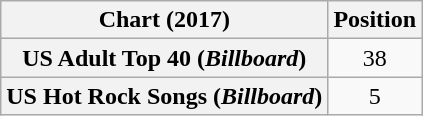<table class="wikitable sortable plainrowheaders" style="text-align:center">
<tr>
<th scope="col">Chart (2017)</th>
<th scope="col">Position</th>
</tr>
<tr>
<th scope="row">US Adult Top 40 (<em>Billboard</em>)</th>
<td>38</td>
</tr>
<tr>
<th scope="row">US Hot Rock Songs (<em>Billboard</em>)</th>
<td>5</td>
</tr>
</table>
